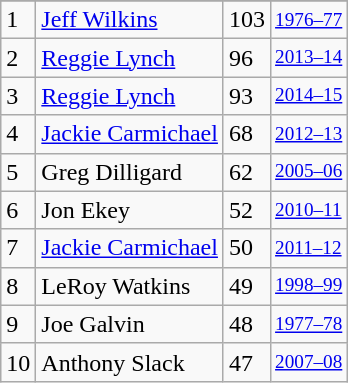<table class="wikitable">
<tr>
</tr>
<tr>
<td>1</td>
<td><a href='#'>Jeff Wilkins</a></td>
<td>103</td>
<td style="font-size:80%;"><a href='#'>1976–77</a></td>
</tr>
<tr>
<td>2</td>
<td><a href='#'>Reggie Lynch</a></td>
<td>96</td>
<td style="font-size:80%;"><a href='#'>2013–14</a></td>
</tr>
<tr>
<td>3</td>
<td><a href='#'>Reggie Lynch</a></td>
<td>93</td>
<td style="font-size:80%;"><a href='#'>2014–15</a></td>
</tr>
<tr>
<td>4</td>
<td><a href='#'>Jackie Carmichael</a></td>
<td>68</td>
<td style="font-size:80%;"><a href='#'>2012–13</a></td>
</tr>
<tr>
<td>5</td>
<td>Greg Dilligard</td>
<td>62</td>
<td style="font-size:80%;"><a href='#'>2005–06</a></td>
</tr>
<tr>
<td>6</td>
<td>Jon Ekey</td>
<td>52</td>
<td style="font-size:80%;"><a href='#'>2010–11</a></td>
</tr>
<tr>
<td>7</td>
<td><a href='#'>Jackie Carmichael</a></td>
<td>50</td>
<td style="font-size:80%;"><a href='#'>2011–12</a></td>
</tr>
<tr>
<td>8</td>
<td>LeRoy Watkins</td>
<td>49</td>
<td style="font-size:80%;"><a href='#'>1998–99</a></td>
</tr>
<tr>
<td>9</td>
<td>Joe Galvin</td>
<td>48</td>
<td style="font-size:80%;"><a href='#'>1977–78</a></td>
</tr>
<tr>
<td>10</td>
<td>Anthony Slack</td>
<td>47</td>
<td style="font-size:80%;"><a href='#'>2007–08</a></td>
</tr>
</table>
